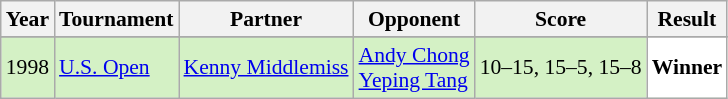<table class="sortable wikitable" style="font-size:90%;">
<tr>
<th>Year</th>
<th>Tournament</th>
<th>Partner</th>
<th>Opponent</th>
<th>Score</th>
<th>Result</th>
</tr>
<tr>
</tr>
<tr style="background:#D4F1C5">
<td align="center">1998</td>
<td align="left"><a href='#'>U.S. Open</a></td>
<td align="left"> <a href='#'>Kenny Middlemiss</a></td>
<td align="left"> <a href='#'>Andy Chong</a> <br>  <a href='#'>Yeping Tang</a></td>
<td align="left">10–15, 15–5, 15–8</td>
<td style="text-align:left; background:white"> <strong>Winner</strong></td>
</tr>
</table>
